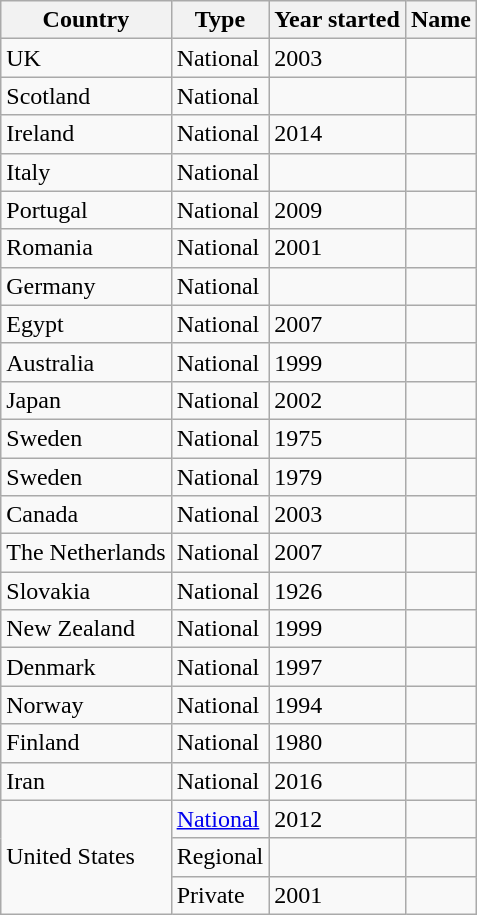<table class="wikitable">
<tr>
<th>Country</th>
<th>Type</th>
<th>Year started</th>
<th>Name</th>
</tr>
<tr>
<td>UK</td>
<td>National</td>
<td>2003</td>
<td></td>
</tr>
<tr>
<td>Scotland</td>
<td>National</td>
<td></td>
<td></td>
</tr>
<tr>
<td>Ireland</td>
<td>National</td>
<td>2014</td>
<td></td>
</tr>
<tr>
<td>Italy</td>
<td>National</td>
<td></td>
<td></td>
</tr>
<tr>
<td>Portugal</td>
<td>National</td>
<td>2009</td>
<td></td>
</tr>
<tr>
<td>Romania</td>
<td>National</td>
<td>2001</td>
<td></td>
</tr>
<tr>
<td>Germany</td>
<td>National</td>
<td></td>
<td></td>
</tr>
<tr>
<td>Egypt</td>
<td>National</td>
<td>2007</td>
<td></td>
</tr>
<tr>
<td>Australia</td>
<td>National</td>
<td>1999</td>
<td></td>
</tr>
<tr>
<td>Japan</td>
<td>National</td>
<td>2002</td>
<td></td>
</tr>
<tr>
<td>Sweden</td>
<td>National</td>
<td>1975</td>
<td></td>
</tr>
<tr>
<td>Sweden</td>
<td>National</td>
<td>1979</td>
<td></td>
</tr>
<tr>
<td>Canada</td>
<td>National</td>
<td>2003</td>
<td></td>
</tr>
<tr>
<td>The Netherlands</td>
<td>National</td>
<td>2007</td>
<td></td>
</tr>
<tr>
<td>Slovakia</td>
<td>National</td>
<td>1926</td>
<td></td>
</tr>
<tr>
<td>New Zealand</td>
<td>National</td>
<td>1999</td>
<td></td>
</tr>
<tr>
<td>Denmark</td>
<td>National</td>
<td>1997</td>
<td></td>
</tr>
<tr>
<td>Norway</td>
<td>National</td>
<td>1994</td>
<td></td>
</tr>
<tr>
<td>Finland</td>
<td>National</td>
<td>1980</td>
<td></td>
</tr>
<tr>
<td>Iran</td>
<td>National</td>
<td>2016</td>
<td></td>
</tr>
<tr>
<td rowspan="3">United States</td>
<td><a href='#'>National</a></td>
<td>2012</td>
<td></td>
</tr>
<tr>
<td>Regional</td>
<td></td>
<td></td>
</tr>
<tr>
<td>Private</td>
<td>2001</td>
<td></td>
</tr>
</table>
